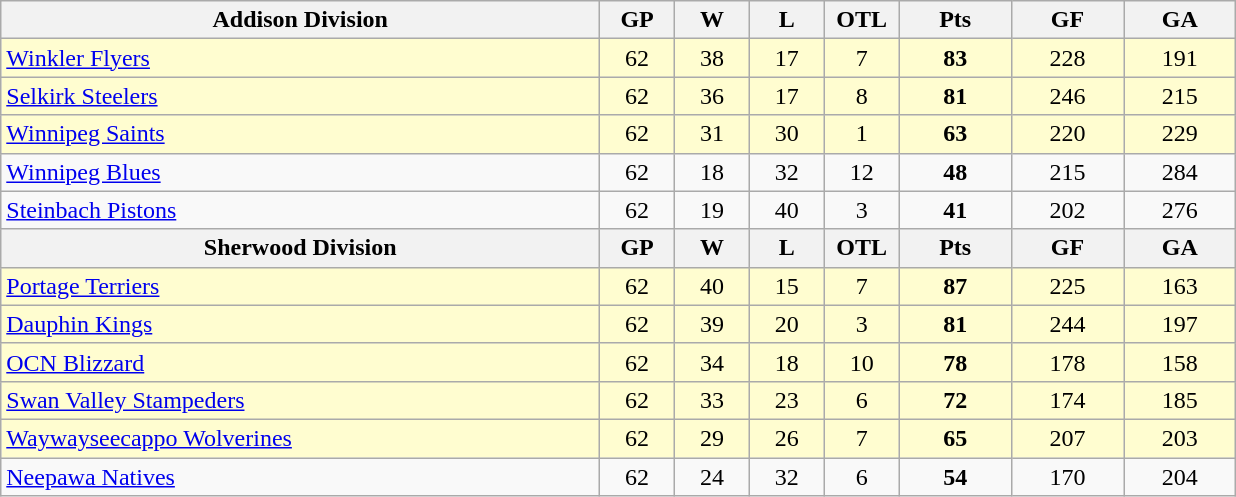<table class="wikitable">
<tr>
<th bgcolor="#DDDDFF" width="40%">Addison Division</th>
<th bgcolor="#DDDDFF" width="5%">GP</th>
<th bgcolor="#DDDDFF" width="5%">W</th>
<th bgcolor="#DDDDFF" width="5%">L</th>
<th bgcolor="#DDDDFF" width="5%">OTL</th>
<th bgcolor="#DDDDFF" width="7.5%">Pts</th>
<th bgcolor="#DDDDFF" width="7.5%">GF</th>
<th bgcolor="#DDDDFF" width="7.5%">GA</th>
</tr>
<tr align=center bgcolor=#FFFDD0>
<td align=left><a href='#'>Winkler Flyers</a></td>
<td>62</td>
<td>38</td>
<td>17</td>
<td>7</td>
<td><strong>83</strong></td>
<td>228</td>
<td>191</td>
</tr>
<tr align=center bgcolor=#FFFDD0>
<td align=left><a href='#'>Selkirk Steelers</a></td>
<td>62</td>
<td>36</td>
<td>17</td>
<td>8</td>
<td><strong>81</strong></td>
<td>246</td>
<td>215</td>
</tr>
<tr align=center bgcolor=#FFFDD0>
<td align=left><a href='#'>Winnipeg Saints</a></td>
<td>62</td>
<td>31</td>
<td>30</td>
<td>1</td>
<td><strong>63</strong></td>
<td>220</td>
<td>229</td>
</tr>
<tr align=center>
<td align=left><a href='#'>Winnipeg Blues</a></td>
<td>62</td>
<td>18</td>
<td>32</td>
<td>12</td>
<td><strong>48</strong></td>
<td>215</td>
<td>284</td>
</tr>
<tr align=center>
<td align=left><a href='#'>Steinbach Pistons</a></td>
<td>62</td>
<td>19</td>
<td>40</td>
<td>3</td>
<td><strong>41</strong></td>
<td>202</td>
<td>276</td>
</tr>
<tr>
<th bgcolor="#DDDDFF" width="40%">Sherwood Division</th>
<th bgcolor="#DDDDFF" width="5%">GP</th>
<th bgcolor="#DDDDFF" width="5%">W</th>
<th bgcolor="#DDDDFF" width="5%">L</th>
<th bgcolor="#DDDDFF" width="5%">OTL</th>
<th bgcolor="#DDDDFF" width="7.5%">Pts</th>
<th bgcolor="#DDDDFF" width="7.5%">GF</th>
<th bgcolor="#DDDDFF" width="7.5%">GA</th>
</tr>
<tr align=center bgcolor=#FFFDD0>
<td align=left><a href='#'>Portage Terriers</a></td>
<td>62</td>
<td>40</td>
<td>15</td>
<td>7</td>
<td><strong>87</strong></td>
<td>225</td>
<td>163</td>
</tr>
<tr align=center bgcolor=#FFFDD0>
<td align=left><a href='#'>Dauphin Kings</a></td>
<td>62</td>
<td>39</td>
<td>20</td>
<td>3</td>
<td><strong>81</strong></td>
<td>244</td>
<td>197</td>
</tr>
<tr align=center bgcolor=#FFFDD0>
<td align=left><a href='#'>OCN Blizzard</a></td>
<td>62</td>
<td>34</td>
<td>18</td>
<td>10</td>
<td><strong>78</strong></td>
<td>178</td>
<td>158</td>
</tr>
<tr align=center bgcolor=#FFFDD0>
<td align=left><a href='#'>Swan Valley Stampeders</a></td>
<td>62</td>
<td>33</td>
<td>23</td>
<td>6</td>
<td><strong>72</strong></td>
<td>174</td>
<td>185</td>
</tr>
<tr align=center bgcolor=#FFFDD0>
<td align=left><a href='#'>Waywayseecappo Wolverines</a></td>
<td>62</td>
<td>29</td>
<td>26</td>
<td>7</td>
<td><strong>65</strong></td>
<td>207</td>
<td>203</td>
</tr>
<tr align=center>
<td align=left><a href='#'>Neepawa Natives</a></td>
<td>62</td>
<td>24</td>
<td>32</td>
<td>6</td>
<td><strong>54</strong></td>
<td>170</td>
<td>204</td>
</tr>
</table>
